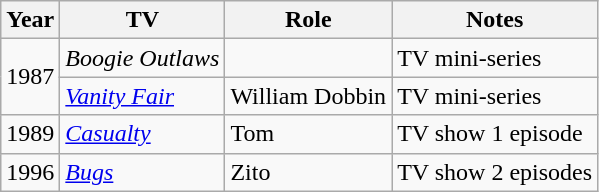<table class="wikitable">
<tr>
<th>Year</th>
<th>TV</th>
<th>Role</th>
<th>Notes</th>
</tr>
<tr>
<td rowspan="2">1987</td>
<td><em>Boogie Outlaws</em></td>
<td></td>
<td>TV mini-series</td>
</tr>
<tr>
<td><em><a href='#'>Vanity Fair</a></em></td>
<td>William Dobbin</td>
<td>TV mini-series</td>
</tr>
<tr>
<td>1989</td>
<td><em><a href='#'>Casualty</a></em></td>
<td>Tom</td>
<td>TV show 1 episode</td>
</tr>
<tr>
<td>1996</td>
<td><em><a href='#'>Bugs</a></em></td>
<td>Zito</td>
<td>TV show 2 episodes</td>
</tr>
</table>
